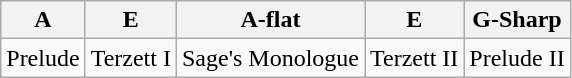<table class="wikitable">
<tr>
<th>A</th>
<th>E</th>
<th>A-flat</th>
<th>E</th>
<th>G-Sharp</th>
</tr>
<tr>
<td>Prelude</td>
<td>Terzett I</td>
<td>Sage's Monologue</td>
<td>Terzett II</td>
<td>Prelude II</td>
</tr>
</table>
